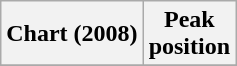<table class="wikitable plainrowheaders sortable" style="text-align:center;">
<tr>
<th scope="col">Chart (2008)</th>
<th scope="col">Peak<br>position</th>
</tr>
<tr>
</tr>
</table>
